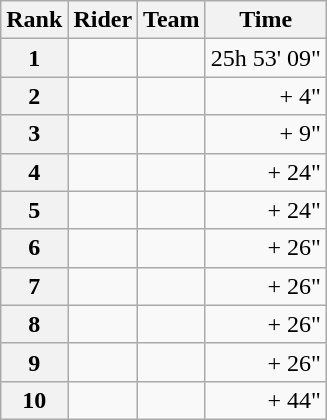<table class="wikitable" margin-bottom:0;">
<tr>
<th scope="col">Rank</th>
<th scope="col">Rider</th>
<th scope="col">Team</th>
<th scope="col">Time</th>
</tr>
<tr>
<th scope="row">1</th>
<td> </td>
<td></td>
<td align="right">25h 53' 09"</td>
</tr>
<tr>
<th scope="row">2</th>
<td></td>
<td></td>
<td align="right">+ 4"</td>
</tr>
<tr>
<th scope="row">3</th>
<td></td>
<td></td>
<td align="right">+ 9"</td>
</tr>
<tr>
<th scope="row">4</th>
<td></td>
<td></td>
<td align="right">+ 24"</td>
</tr>
<tr>
<th scope="row">5</th>
<td></td>
<td></td>
<td align="right">+ 24"</td>
</tr>
<tr>
<th scope="row">6</th>
<td></td>
<td></td>
<td align="right">+ 26"</td>
</tr>
<tr>
<th scope="row">7</th>
<td></td>
<td></td>
<td align="right">+ 26"</td>
</tr>
<tr>
<th scope="row">8</th>
<td></td>
<td></td>
<td align="right">+ 26"</td>
</tr>
<tr>
<th scope="row">9</th>
<td></td>
<td></td>
<td align="right">+ 26"</td>
</tr>
<tr>
<th scope="row">10</th>
<td></td>
<td></td>
<td align="right">+ 44"</td>
</tr>
</table>
